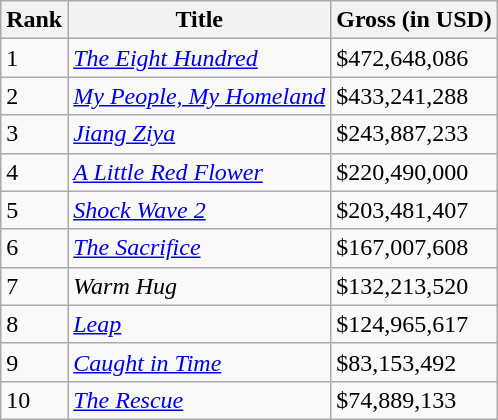<table class="wikitable sortable" style="margin:auto; margin:auto;">
<tr>
<th>Rank</th>
<th>Title</th>
<th>Gross (in USD)</th>
</tr>
<tr>
<td>1</td>
<td><em><a href='#'>The Eight Hundred</a></em></td>
<td>$472,648,086</td>
</tr>
<tr>
<td>2</td>
<td><em><a href='#'>My People, My Homeland</a></em></td>
<td>$433,241,288</td>
</tr>
<tr>
<td>3</td>
<td><em><a href='#'>Jiang Ziya</a></em></td>
<td>$243,887,233</td>
</tr>
<tr>
<td>4</td>
<td><em><a href='#'>A Little Red Flower</a></em></td>
<td>$220,490,000</td>
</tr>
<tr>
<td>5</td>
<td><em><a href='#'>Shock Wave 2</a></em></td>
<td>$203,481,407</td>
</tr>
<tr>
<td>6</td>
<td><em><a href='#'>The Sacrifice</a></em></td>
<td>$167,007,608</td>
</tr>
<tr>
<td>7</td>
<td><em>Warm Hug</em></td>
<td>$132,213,520</td>
</tr>
<tr>
<td>8</td>
<td><em><a href='#'>Leap</a></em></td>
<td>$124,965,617</td>
</tr>
<tr>
<td>9</td>
<td><em><a href='#'>Caught in Time</a></em></td>
<td>$83,153,492</td>
</tr>
<tr>
<td>10</td>
<td><em><a href='#'>The Rescue</a></em></td>
<td>$74,889,133</td>
</tr>
</table>
